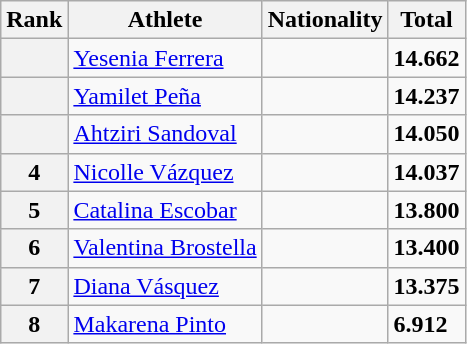<table class="wikitable sortable" style="text-align:left">
<tr>
<th scope=col>Rank</th>
<th scope=col>Athlete</th>
<th scope=col>Nationality</th>
<th scope=col>Total</th>
</tr>
<tr>
<th scope=row></th>
<td align=left><a href='#'>Yesenia Ferrera</a></td>
<td></td>
<td><strong>14.662</strong></td>
</tr>
<tr>
<th scope=row></th>
<td align=left><a href='#'>Yamilet Peña</a></td>
<td></td>
<td><strong>14.237</strong></td>
</tr>
<tr>
<th scope=row></th>
<td align=left><a href='#'>Ahtziri Sandoval</a></td>
<td></td>
<td><strong>14.050</strong></td>
</tr>
<tr>
<th scope=row>4</th>
<td align=left><a href='#'>Nicolle Vázquez</a></td>
<td></td>
<td><strong>14.037</strong></td>
</tr>
<tr>
<th scope=row>5</th>
<td align=left><a href='#'>Catalina Escobar</a></td>
<td></td>
<td><strong>13.800</strong></td>
</tr>
<tr>
<th scope=row>6</th>
<td align=left><a href='#'>Valentina Brostella</a></td>
<td></td>
<td><strong>13.400</strong></td>
</tr>
<tr>
<th scope=row>7</th>
<td align=left><a href='#'>Diana Vásquez</a></td>
<td></td>
<td><strong>13.375</strong></td>
</tr>
<tr>
<th scope=row>8</th>
<td align=left><a href='#'>Makarena Pinto</a></td>
<td></td>
<td><strong>6.912</strong></td>
</tr>
</table>
